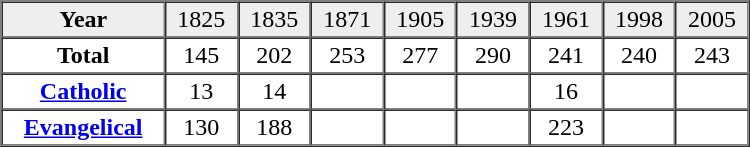<table border="1" cellpadding="2" cellspacing="0" width="500">
<tr bgcolor="#eeeeee" align="center">
<td><strong>Year</strong></td>
<td>1825</td>
<td>1835</td>
<td>1871</td>
<td>1905</td>
<td>1939</td>
<td>1961</td>
<td>1998</td>
<td>2005</td>
</tr>
<tr align="center">
<td><strong>Total</strong></td>
<td>145</td>
<td>202</td>
<td>253</td>
<td>277</td>
<td>290</td>
<td>241</td>
<td>240</td>
<td>243</td>
</tr>
<tr align="center">
<td><strong><a href='#'>Catholic</a></strong></td>
<td>13</td>
<td>14</td>
<td> </td>
<td> </td>
<td> </td>
<td>16</td>
<td> </td>
<td> </td>
</tr>
<tr align="center">
<td><strong><a href='#'>Evangelical</a></strong></td>
<td>130</td>
<td>188</td>
<td> </td>
<td> </td>
<td> </td>
<td>223</td>
<td> </td>
<td> </td>
</tr>
</table>
